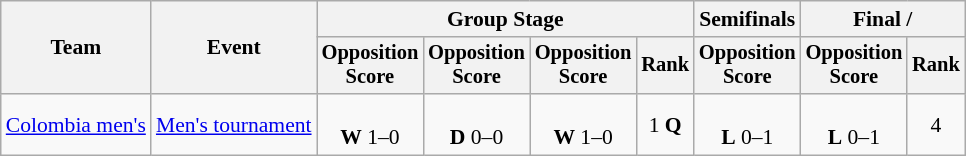<table class="wikitable" style="font-size:90%;text-align:center">
<tr>
<th rowspan="2">Team</th>
<th rowspan="2">Event</th>
<th colspan="4">Group Stage</th>
<th>Semifinals</th>
<th colspan="2">Final / </th>
</tr>
<tr style="font-size:95%">
<th>Opposition<br>Score</th>
<th>Opposition<br>Score</th>
<th>Opposition<br>Score</th>
<th>Rank</th>
<th>Opposition<br>Score</th>
<th>Opposition<br>Score</th>
<th>Rank</th>
</tr>
<tr>
<td style="text-align:left"><a href='#'>Colombia men's</a></td>
<td style="text-align:left"><a href='#'>Men's tournament</a></td>
<td><br><strong>W</strong> 1–0</td>
<td><br><strong>D</strong> 0–0</td>
<td><br><strong>W</strong> 1–0</td>
<td>1 <strong>Q</strong></td>
<td><br><strong>L</strong> 0–1</td>
<td><br><strong>L</strong> 0–1</td>
<td>4</td>
</tr>
</table>
